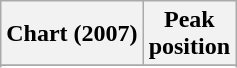<table class="wikitable sortable plainrowheaders" style="text-align:center">
<tr>
<th>Chart (2007)</th>
<th>Peak<br>position</th>
</tr>
<tr>
</tr>
<tr>
</tr>
<tr>
</tr>
</table>
